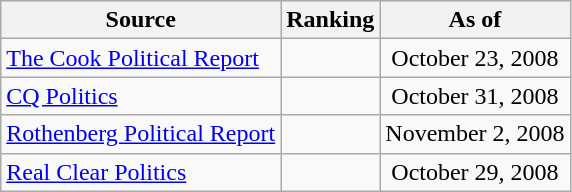<table class="wikitable" style="text-align:center">
<tr>
<th>Source</th>
<th>Ranking</th>
<th>As of</th>
</tr>
<tr>
<td align=left><a href='#'>The Cook Political Report</a></td>
<td></td>
<td>October 23, 2008</td>
</tr>
<tr>
<td align=left><a href='#'>CQ Politics</a></td>
<td></td>
<td>October 31, 2008</td>
</tr>
<tr>
<td align=left><a href='#'>Rothenberg Political Report</a></td>
<td></td>
<td>November 2, 2008</td>
</tr>
<tr>
<td align=left><a href='#'>Real Clear Politics</a></td>
<td></td>
<td>October 29, 2008</td>
</tr>
</table>
